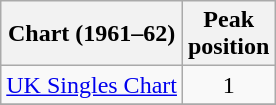<table class="wikitable">
<tr>
<th>Chart (1961–62)</th>
<th>Peak<br>position</th>
</tr>
<tr>
<td><a href='#'>UK Singles Chart</a></td>
<td style="text-align:center;">1</td>
</tr>
<tr>
</tr>
</table>
